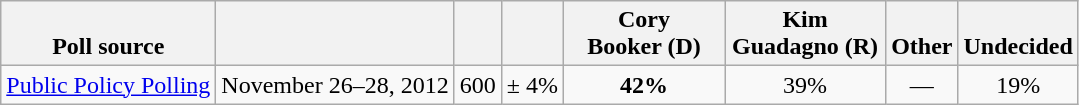<table class="wikitable" style="text-align:center">
<tr valign= bottom>
<th>Poll source</th>
<th></th>
<th></th>
<th></th>
<th style="width:100px;">Cory<br>Booker (D)</th>
<th style="width:100px;">Kim<br>Guadagno (R)</th>
<th>Other</th>
<th>Undecided</th>
</tr>
<tr>
<td align=left><a href='#'>Public Policy Polling</a></td>
<td>November 26–28, 2012</td>
<td>600</td>
<td>± 4%</td>
<td><strong>42%</strong></td>
<td>39%</td>
<td>—</td>
<td>19%</td>
</tr>
</table>
